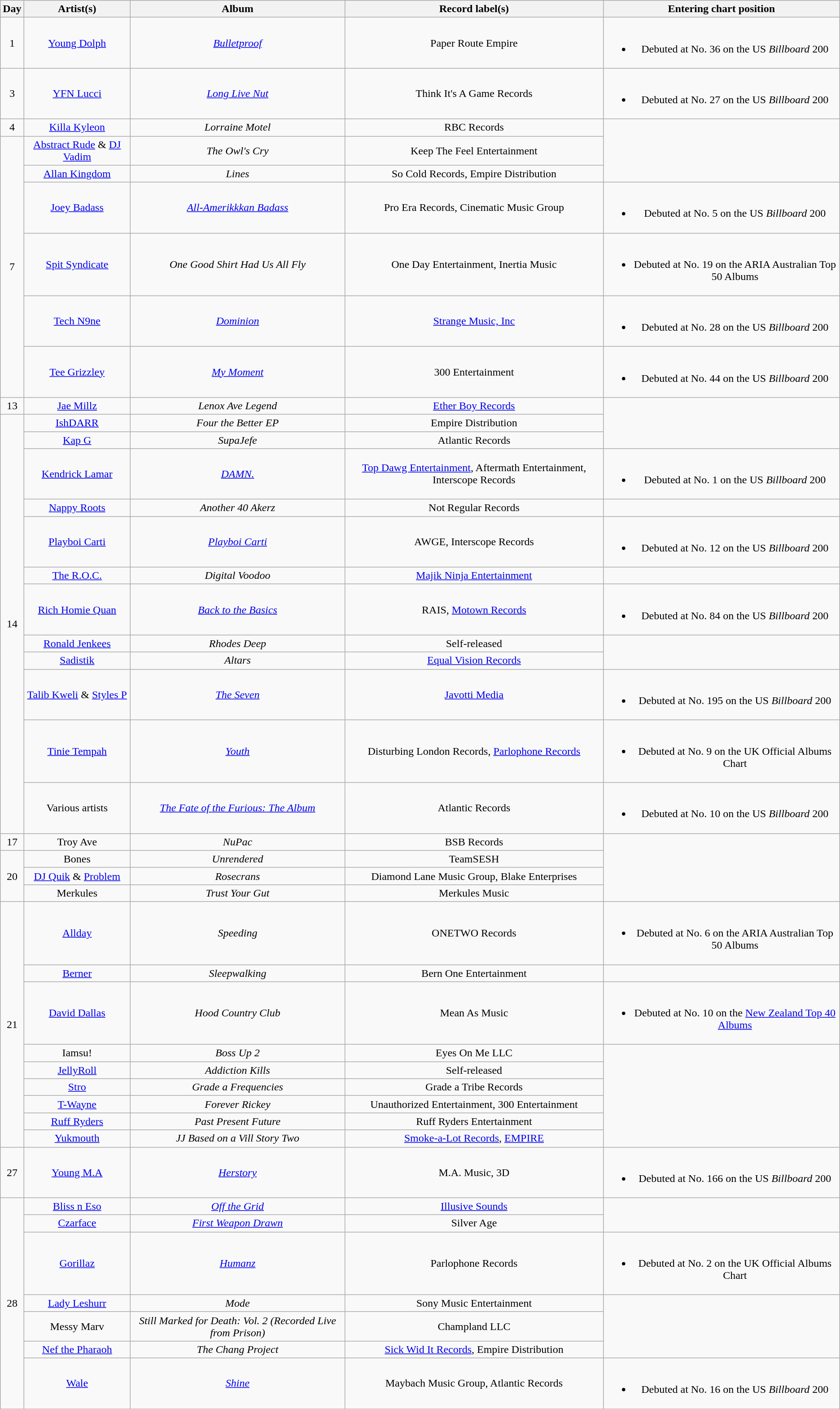<table class="wikitable" style="text-align:center;">
<tr>
<th scope="col">Day</th>
<th scope="col">Artist(s)</th>
<th scope="col">Album</th>
<th scope="col">Record label(s)</th>
<th scope="col">Entering chart position</th>
</tr>
<tr>
<td>1</td>
<td><a href='#'>Young Dolph</a></td>
<td><em><a href='#'>Bulletproof</a></em></td>
<td>Paper Route Empire</td>
<td><br><ul><li>Debuted at No. 36 on the US <em>Billboard</em> 200</li></ul></td>
</tr>
<tr>
<td>3</td>
<td><a href='#'>YFN Lucci</a></td>
<td><em><a href='#'>Long Live Nut</a></em></td>
<td>Think It's A Game Records</td>
<td><br><ul><li>Debuted at No. 27 on the US <em>Billboard</em> 200</li></ul></td>
</tr>
<tr>
<td>4</td>
<td><a href='#'>Killa Kyleon</a></td>
<td><em>Lorraine Motel</em></td>
<td>RBC Records</td>
<td rowspan="3"></td>
</tr>
<tr>
<td rowspan="6">7</td>
<td><a href='#'>Abstract Rude</a> & <a href='#'>DJ Vadim</a></td>
<td><em>The Owl's Cry</em></td>
<td>Keep The Feel Entertainment</td>
</tr>
<tr>
<td><a href='#'>Allan Kingdom</a></td>
<td><em>Lines</em></td>
<td>So Cold Records, Empire Distribution</td>
</tr>
<tr>
<td><a href='#'>Joey Badass</a></td>
<td><em><a href='#'>All-Amerikkkan Badass</a></em></td>
<td>Pro Era Records, Cinematic Music Group</td>
<td><br><ul><li>Debuted at No. 5 on the US <em>Billboard</em> 200</li></ul></td>
</tr>
<tr>
<td><a href='#'>Spit Syndicate</a></td>
<td><em>One Good Shirt Had Us All Fly</em></td>
<td>One Day Entertainment, Inertia Music</td>
<td><br><ul><li>Debuted at No. 19 on the ARIA Australian Top 50 Albums</li></ul></td>
</tr>
<tr>
<td><a href='#'>Tech N9ne</a></td>
<td><em><a href='#'>Dominion</a></em></td>
<td><a href='#'>Strange Music, Inc</a></td>
<td><br><ul><li>Debuted at No. 28 on the US <em>Billboard</em> 200</li></ul></td>
</tr>
<tr>
<td><a href='#'>Tee Grizzley</a></td>
<td><em><a href='#'>My Moment</a></em></td>
<td>300 Entertainment</td>
<td><br><ul><li>Debuted at No. 44 on the US <em>Billboard</em> 200</li></ul></td>
</tr>
<tr>
<td rowspan="1">13</td>
<td><a href='#'>Jae Millz</a></td>
<td><em>Lenox Ave Legend</em></td>
<td><a href='#'>Ether Boy Records</a></td>
<td rowspan="3"></td>
</tr>
<tr>
<td rowspan="12">14</td>
<td><a href='#'>IshDARR</a></td>
<td><em>Four the Better EP</em></td>
<td>Empire Distribution</td>
</tr>
<tr>
<td><a href='#'>Kap G</a></td>
<td><em>SupaJefe</em></td>
<td>Atlantic Records</td>
</tr>
<tr>
<td><a href='#'>Kendrick Lamar</a></td>
<td><em><a href='#'>DAMN.</a></em></td>
<td><a href='#'>Top Dawg Entertainment</a>, Aftermath Entertainment, Interscope Records</td>
<td><br><ul><li>Debuted at No. 1 on the US <em>Billboard</em> 200</li></ul></td>
</tr>
<tr>
<td><a href='#'>Nappy Roots</a></td>
<td><em>Another 40 Akerz</em></td>
<td>Not Regular Records</td>
<td></td>
</tr>
<tr>
<td><a href='#'>Playboi Carti</a></td>
<td><em><a href='#'>Playboi Carti</a></em></td>
<td>AWGE, Interscope Records</td>
<td><br><ul><li>Debuted at No. 12 on the US <em>Billboard</em> 200</li></ul></td>
</tr>
<tr>
<td><a href='#'>The R.O.C.</a></td>
<td><em>Digital Voodoo</em></td>
<td><a href='#'>Majik Ninja Entertainment</a></td>
<td></td>
</tr>
<tr>
<td><a href='#'>Rich Homie Quan</a></td>
<td><em><a href='#'>Back to the Basics</a></em></td>
<td>RAIS, <a href='#'>Motown Records</a></td>
<td><br><ul><li>Debuted at No. 84 on the US <em>Billboard</em> 200</li></ul></td>
</tr>
<tr>
<td><a href='#'>Ronald Jenkees</a></td>
<td><em>Rhodes Deep</em></td>
<td>Self-released</td>
<td rowspan="2"></td>
</tr>
<tr>
<td><a href='#'>Sadistik</a></td>
<td><em>Altars</em></td>
<td><a href='#'>Equal Vision Records</a></td>
</tr>
<tr>
<td><a href='#'>Talib Kweli</a> & <a href='#'>Styles P</a></td>
<td><em><a href='#'>The Seven</a></em></td>
<td><a href='#'>Javotti Media</a></td>
<td><br><ul><li>Debuted at No. 195 on the US <em>Billboard</em> 200</li></ul></td>
</tr>
<tr>
<td><a href='#'>Tinie Tempah</a></td>
<td><em><a href='#'>Youth</a></em></td>
<td>Disturbing London Records, <a href='#'>Parlophone Records</a></td>
<td><br><ul><li>Debuted at No. 9 on the UK Official Albums Chart</li></ul></td>
</tr>
<tr>
<td>Various artists</td>
<td><em><a href='#'>The Fate of the Furious: The Album</a></em></td>
<td>Atlantic Records</td>
<td><br><ul><li>Debuted at No. 10 on the US <em>Billboard</em> 200</li></ul></td>
</tr>
<tr>
<td>17</td>
<td>Troy Ave</td>
<td><em>NuPac</em></td>
<td>BSB Records</td>
<td rowspan="4"></td>
</tr>
<tr>
<td rowspan="3">20</td>
<td>Bones</td>
<td><em>Unrendered</em></td>
<td>TeamSESH</td>
</tr>
<tr>
<td><a href='#'>DJ Quik</a> & <a href='#'>Problem</a></td>
<td><em>Rosecrans</em></td>
<td>Diamond Lane Music Group, Blake Enterprises</td>
</tr>
<tr>
<td>Merkules</td>
<td><em>Trust Your Gut</em></td>
<td>Merkules Music</td>
</tr>
<tr>
<td rowspan="9">21</td>
<td><a href='#'>Allday</a></td>
<td><em>Speeding</em></td>
<td>ONETWO Records</td>
<td><br><ul><li>Debuted at No. 6 on the ARIA Australian Top 50 Albums</li></ul></td>
</tr>
<tr>
<td><a href='#'>Berner</a></td>
<td><em>Sleepwalking</em></td>
<td>Bern One Entertainment</td>
<td></td>
</tr>
<tr>
<td><a href='#'>David Dallas</a></td>
<td><em>Hood Country Club</em></td>
<td>Mean As Music</td>
<td><br><ul><li>Debuted at No. 10 on the <a href='#'>New Zealand Top 40 Albums</a></li></ul></td>
</tr>
<tr>
<td>Iamsu!</td>
<td><em>Boss Up 2</em></td>
<td>Eyes On Me LLC</td>
<td rowspan="6"></td>
</tr>
<tr>
<td><a href='#'>JellyRoll</a></td>
<td><em>Addiction Kills</em></td>
<td>Self-released</td>
</tr>
<tr>
<td><a href='#'>Stro</a></td>
<td><em>Grade a Frequencies</em></td>
<td>Grade a Tribe Records</td>
</tr>
<tr>
<td><a href='#'>T-Wayne</a></td>
<td><em>Forever Rickey</em></td>
<td>Unauthorized Entertainment, 300 Entertainment</td>
</tr>
<tr>
<td><a href='#'>Ruff Ryders</a></td>
<td><em>Past Present Future</em></td>
<td>Ruff Ryders Entertainment</td>
</tr>
<tr>
<td><a href='#'>Yukmouth</a></td>
<td><em>JJ Based on a Vill Story Two</em></td>
<td><a href='#'>Smoke-a-Lot Records</a>, <a href='#'>EMPIRE</a></td>
</tr>
<tr>
<td rowspan="1">27</td>
<td><a href='#'>Young M.A</a></td>
<td><em><a href='#'>Herstory</a></em></td>
<td>M.A. Music, 3D</td>
<td><br><ul><li>Debuted at No. 166 on the US <em>Billboard</em> 200</li></ul></td>
</tr>
<tr>
<td rowspan="7">28</td>
<td><a href='#'>Bliss n Eso</a></td>
<td><em><a href='#'>Off the Grid</a></em></td>
<td><a href='#'>Illusive Sounds</a></td>
<td rowspan="2"></td>
</tr>
<tr>
<td><a href='#'>Czarface</a></td>
<td><em><a href='#'>First Weapon Drawn</a></em></td>
<td>Silver Age</td>
</tr>
<tr>
<td><a href='#'>Gorillaz</a></td>
<td><em><a href='#'>Humanz</a></em></td>
<td>Parlophone Records</td>
<td><br><ul><li>Debuted at No. 2 on the UK Official Albums Chart</li></ul></td>
</tr>
<tr>
<td><a href='#'>Lady Leshurr</a></td>
<td><em>Mode</em></td>
<td>Sony Music Entertainment</td>
<td rowspan="3"></td>
</tr>
<tr>
<td>Messy Marv</td>
<td><em>Still Marked for Death: Vol. 2 (Recorded Live from Prison)</em></td>
<td>Champland LLC</td>
</tr>
<tr>
<td><a href='#'>Nef the Pharaoh</a></td>
<td><em>The Chang Project</em></td>
<td><a href='#'>Sick Wid It Records</a>, Empire Distribution</td>
</tr>
<tr>
<td><a href='#'>Wale</a></td>
<td><em><a href='#'>Shine</a></em></td>
<td>Maybach Music Group, Atlantic Records</td>
<td><br><ul><li>Debuted at No. 16 on the US <em>Billboard</em> 200</li></ul></td>
</tr>
<tr>
</tr>
</table>
